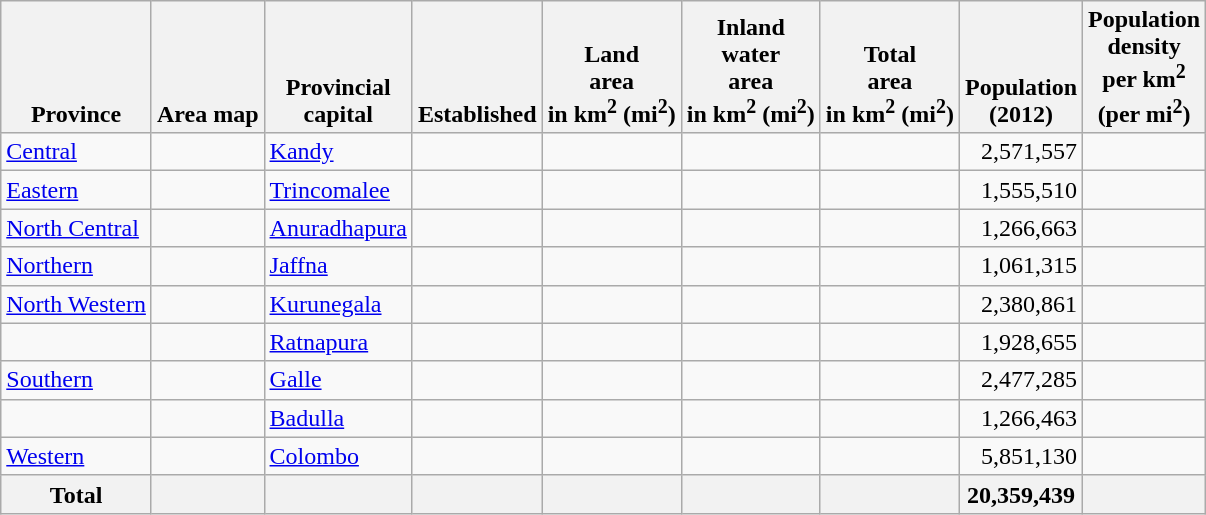<table class="wikitable sortable static-row-numbers static-row-header-text"  border="1" style="text-align:right; font-size:100%">
<tr>
<th style="vertical-align:bottom;">Province</th>
<th class="unsortable" style="vertical-align:bottom;">Area map</th>
<th style="vertical-align:bottom;">Provincial<br>capital</th>
<th style="vertical-align:bottom;">Established</th>
<th style="vertical-align:bottom;">Land<br>area<br>in km<sup>2</sup> (mi<sup>2</sup>)</th>
<th style="vertical-align:bottom;">Inland<br>water<br>area<br>in km<sup>2</sup> (mi<sup>2</sup>)</th>
<th style="vertical-align:bottom;">Total<br>area<br>in km<sup>2</sup> (mi<sup>2</sup>)</th>
<th style="vertical-align:bottom;">Population<br>(2012)</th>
<th style="vertical-align:bottom;">Population<br>density<br>per km<sup>2</sup><br>(per mi<sup>2</sup>)</th>
</tr>
<tr>
<td align=left> <a href='#'>Central</a></td>
<td align=center></td>
<td align=left><a href='#'>Kandy</a></td>
<td align=center></td>
<td></td>
<td></td>
<td></td>
<td>2,571,557</td>
<td></td>
</tr>
<tr>
<td align=left> <a href='#'>Eastern</a></td>
<td align=center></td>
<td align=left><a href='#'>Trincomalee</a></td>
<td align=center></td>
<td></td>
<td></td>
<td></td>
<td>1,555,510</td>
<td></td>
</tr>
<tr>
<td align=left> <a href='#'>North Central</a></td>
<td align=center></td>
<td align=left><a href='#'>Anuradhapura</a></td>
<td align=center></td>
<td></td>
<td></td>
<td></td>
<td>1,266,663</td>
<td></td>
</tr>
<tr>
<td align=left> <a href='#'>Northern</a></td>
<td align=center></td>
<td align=left><a href='#'>Jaffna</a></td>
<td align=center></td>
<td></td>
<td></td>
<td></td>
<td>1,061,315</td>
<td></td>
</tr>
<tr>
<td align=left> <a href='#'>North Western</a></td>
<td align=center></td>
<td align=left><a href='#'>Kurunegala</a></td>
<td align=center></td>
<td></td>
<td></td>
<td></td>
<td>2,380,861</td>
<td></td>
</tr>
<tr>
<td align=left></td>
<td align=center></td>
<td align=left><a href='#'>Ratnapura</a></td>
<td align=center></td>
<td></td>
<td></td>
<td></td>
<td>1,928,655</td>
<td></td>
</tr>
<tr>
<td align=left> <a href='#'>Southern</a></td>
<td align=center></td>
<td align=left><a href='#'>Galle</a></td>
<td align=center></td>
<td></td>
<td></td>
<td></td>
<td>2,477,285</td>
<td></td>
</tr>
<tr>
<td align=left></td>
<td align=center></td>
<td align=left><a href='#'>Badulla</a></td>
<td align=center></td>
<td></td>
<td></td>
<td></td>
<td>1,266,463</td>
<td></td>
</tr>
<tr>
<td align=left> <a href='#'>Western</a></td>
<td align=center></td>
<td align=left><a href='#'>Colombo</a></td>
<td align=center></td>
<td></td>
<td></td>
<td></td>
<td>5,851,130</td>
<td></td>
</tr>
<tr class="sortbottom" style="font-weight:bold">
<th align=left>Total</th>
<th></th>
<th></th>
<th></th>
<th></th>
<th></th>
<th></th>
<th>20,359,439</th>
<th></th>
</tr>
</table>
